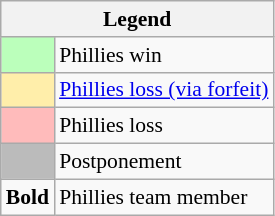<table class="wikitable" style="font-size:90%">
<tr>
<th colspan="2">Legend</th>
</tr>
<tr>
<td style="background:#bfb;"> </td>
<td>Phillies win</td>
</tr>
<tr>
<td style="background:#fea;"> </td>
<td><a href='#'>Phillies loss (via forfeit)</a></td>
</tr>
<tr>
<td style="background:#fbb;"> </td>
<td>Phillies loss</td>
</tr>
<tr>
<td style="background:#bbb;"> </td>
<td>Postponement</td>
</tr>
<tr>
<td><strong>Bold</strong></td>
<td>Phillies team member</td>
</tr>
</table>
